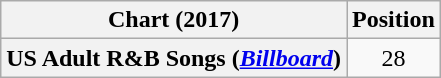<table class="wikitable sortable plainrowheaders">
<tr>
<th scope="col">Chart (2017)</th>
<th scope="col">Position</th>
</tr>
<tr>
<th scope="row">US Adult R&B Songs (<em><a href='#'>Billboard</a></em>)</th>
<td align="center">28</td>
</tr>
</table>
